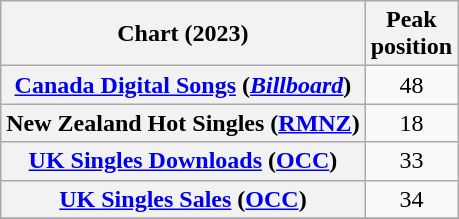<table class="wikitable sortable plainrowheaders" style="text-align:center">
<tr>
<th scope="col">Chart (2023)</th>
<th scope="col">Peak<br>position</th>
</tr>
<tr>
<th scope="row"><a href='#'>Canada Digital Songs</a> (<em><a href='#'>Billboard</a></em>)</th>
<td>48</td>
</tr>
<tr>
<th scope="row">New Zealand Hot Singles (<a href='#'>RMNZ</a>)</th>
<td>18</td>
</tr>
<tr>
<th scope="row"><a href='#'>UK Singles Downloads</a> (<a href='#'>OCC</a>)</th>
<td>33</td>
</tr>
<tr>
<th scope="row"><a href='#'>UK Singles Sales</a> (<a href='#'>OCC</a>)</th>
<td>34</td>
</tr>
<tr>
</tr>
<tr>
</tr>
</table>
